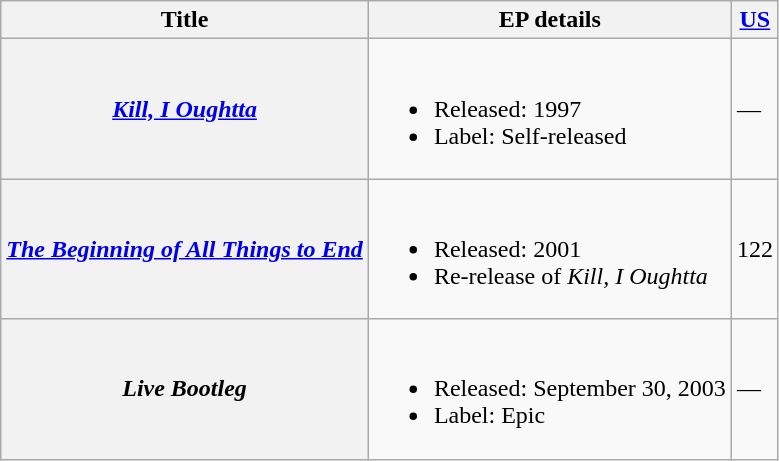<table class="wikitable plainrowheaders">
<tr>
<th>Title</th>
<th>EP details</th>
<th><a href='#'>US</a><br></th>
</tr>
<tr>
<th scope="row"><em><a href='#'>Kill, I Oughtta</a></em></th>
<td><br><ul><li>Released: 1997</li><li>Label: Self-released</li></ul></td>
<td>—</td>
</tr>
<tr>
<th scope="row"><em><a href='#'>The Beginning of All Things to End</a></em></th>
<td><br><ul><li>Released: 2001</li><li>Re-release of <em>Kill, I Oughtta</em></li></ul></td>
<td>122</td>
</tr>
<tr>
<th scope="row"><em>Live Bootleg</em></th>
<td><br><ul><li>Released: September 30, 2003</li><li>Label: Epic</li></ul></td>
<td>—</td>
</tr>
</table>
